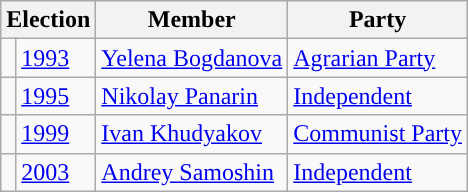<table class="wikitable">
<tr>
<th colspan="2">Election</th>
<th>Member</th>
<th>Party</th>
</tr>
<tr>
<td style="background-color:"></td>
<td><a href='#'>1993</a></td>
<td><a href='#'>Yelena Bogdanova</a></td>
<td><a href='#'>Agrarian Party</a></td>
</tr>
<tr>
<td style="background-color:"></td>
<td><a href='#'>1995</a></td>
<td><a href='#'>Nikolay Panarin</a></td>
<td><a href='#'>Independent</a></td>
</tr>
<tr>
<td style="background-color:"></td>
<td><a href='#'>1999</a></td>
<td><a href='#'>Ivan Khudyakov</a></td>
<td><a href='#'>Communist Party</a></td>
</tr>
<tr>
<td style="background-color:"></td>
<td><a href='#'>2003</a></td>
<td><a href='#'>Andrey Samoshin</a></td>
<td><a href='#'>Independent</a></td>
</tr>
</table>
